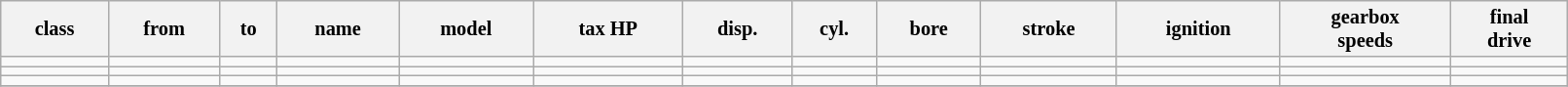<table class="wikitable" style="font-size:85%; width:85%">
<tr>
<th>class</th>
<th>from</th>
<th>to</th>
<th>name</th>
<th>model</th>
<th>tax HP</th>
<th>disp.</th>
<th>cyl.</th>
<th>bore</th>
<th>stroke</th>
<th>ignition</th>
<th>gearbox<br>speeds</th>
<th>final<br>drive</th>
</tr>
<tr>
<td></td>
<td></td>
<td></td>
<td></td>
<td></td>
<td></td>
<td></td>
<td></td>
<td></td>
<td></td>
<td></td>
<td></td>
<td></td>
</tr>
<tr>
<td></td>
<td></td>
<td></td>
<td></td>
<td></td>
<td></td>
<td></td>
<td></td>
<td></td>
<td></td>
<td></td>
<td></td>
<td></td>
</tr>
<tr>
<td></td>
<td></td>
<td></td>
<td></td>
<td></td>
<td></td>
<td></td>
<td></td>
<td></td>
<td></td>
<td></td>
<td></td>
<td></td>
</tr>
<tr>
</tr>
</table>
